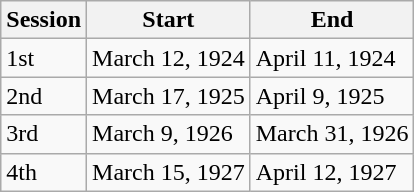<table class="wikitable">
<tr>
<th>Session</th>
<th>Start</th>
<th>End</th>
</tr>
<tr>
<td>1st</td>
<td>March 12, 1924</td>
<td>April 11, 1924</td>
</tr>
<tr>
<td>2nd</td>
<td>March 17, 1925</td>
<td>April 9, 1925</td>
</tr>
<tr>
<td>3rd</td>
<td>March 9, 1926</td>
<td>March 31, 1926</td>
</tr>
<tr>
<td>4th</td>
<td>March 15, 1927</td>
<td>April 12, 1927</td>
</tr>
</table>
